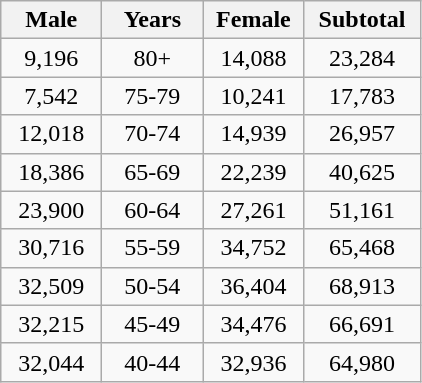<table class="wikitable" style="display:inline-table;">
<tr>
<th colspan style="width:60px;">Male</th>
<th colspan style="width:60px;">Years</th>
<th colspan style="width:60px;">Female</th>
<th colspan style="width:70px;">Subtotal</th>
</tr>
<tr>
<td style="text-align:center;">9,196</td>
<td style="text-align:center;">80+</td>
<td style="text-align:center;">14,088</td>
<td style="text-align:center;">23,284</td>
</tr>
<tr>
<td style="text-align:center;">7,542</td>
<td style="text-align:center;">75-79</td>
<td style="text-align:center;">10,241</td>
<td style="text-align:center;">17,783</td>
</tr>
<tr>
<td style="text-align:center;">12,018</td>
<td style="text-align:center;">70-74</td>
<td style="text-align:center;">14,939</td>
<td style="text-align:center;">26,957</td>
</tr>
<tr>
<td style="text-align:center;">18,386</td>
<td style="text-align:center;">65-69</td>
<td style="text-align:center;">22,239</td>
<td style="text-align:center;">40,625</td>
</tr>
<tr>
<td style="text-align:center;">23,900</td>
<td style="text-align:center;">60-64</td>
<td style="text-align:center;">27,261</td>
<td style="text-align:center;">51,161</td>
</tr>
<tr>
<td style="text-align:center;">30,716</td>
<td style="text-align:center;">55-59</td>
<td style="text-align:center;">34,752</td>
<td style="text-align:center;">65,468</td>
</tr>
<tr>
<td style="text-align:center;">32,509</td>
<td style="text-align:center;">50-54</td>
<td style="text-align:center;">36,404</td>
<td style="text-align:center;">68,913</td>
</tr>
<tr>
<td style="text-align:center;">32,215</td>
<td style="text-align:center;">45-49</td>
<td style="text-align:center;">34,476</td>
<td style="text-align:center;">66,691</td>
</tr>
<tr>
<td style="text-align:center;">32,044</td>
<td style="text-align:center;">40-44</td>
<td style="text-align:center;">32,936</td>
<td style="text-align:center;">64,980</td>
</tr>
</table>
